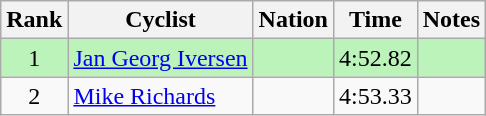<table class="wikitable sortable" style=text-align:center>
<tr>
<th>Rank</th>
<th>Cyclist</th>
<th>Nation</th>
<th>Time</th>
<th>Notes</th>
</tr>
<tr bgcolor=bbf3bb>
<td>1</td>
<td align=left data=sort-value="Iversen, Jan Georg"><a href='#'>Jan Georg Iversen</a></td>
<td align=left></td>
<td>4:52.82</td>
<td></td>
</tr>
<tr>
<td>2</td>
<td align=left data=sort-value="Richards, Mike"><a href='#'>Mike Richards</a></td>
<td align=left></td>
<td>4:53.33</td>
<td></td>
</tr>
</table>
